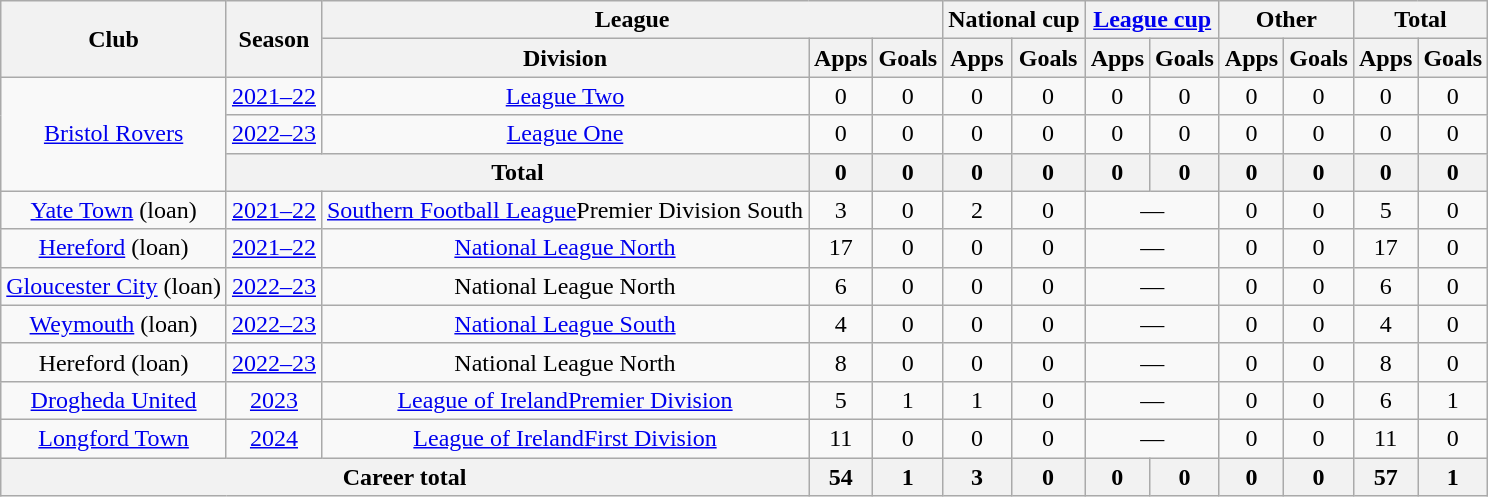<table class="wikitable" style="text-align: center">
<tr>
<th rowspan="2">Club</th>
<th rowspan="2">Season</th>
<th colspan="3">League</th>
<th colspan="2">National cup</th>
<th colspan="2"><a href='#'>League cup</a></th>
<th colspan="2">Other</th>
<th colspan="2">Total</th>
</tr>
<tr>
<th>Division</th>
<th>Apps</th>
<th>Goals</th>
<th>Apps</th>
<th>Goals</th>
<th>Apps</th>
<th>Goals</th>
<th>Apps</th>
<th>Goals</th>
<th>Apps</th>
<th>Goals</th>
</tr>
<tr>
<td rowspan="3"><a href='#'>Bristol Rovers</a></td>
<td><a href='#'>2021–22</a></td>
<td><a href='#'>League Two</a></td>
<td>0</td>
<td>0</td>
<td>0</td>
<td>0</td>
<td>0</td>
<td>0</td>
<td>0</td>
<td>0</td>
<td>0</td>
<td>0</td>
</tr>
<tr>
<td><a href='#'>2022–23</a></td>
<td><a href='#'>League One</a></td>
<td>0</td>
<td>0</td>
<td>0</td>
<td>0</td>
<td>0</td>
<td>0</td>
<td>0</td>
<td>0</td>
<td>0</td>
<td>0</td>
</tr>
<tr>
<th colspan="2">Total</th>
<th>0</th>
<th>0</th>
<th>0</th>
<th>0</th>
<th>0</th>
<th>0</th>
<th>0</th>
<th>0</th>
<th>0</th>
<th>0</th>
</tr>
<tr>
<td><a href='#'>Yate Town</a> (loan)</td>
<td><a href='#'>2021–22</a></td>
<td><a href='#'>Southern Football League</a>Premier Division South</td>
<td>3</td>
<td>0</td>
<td>2</td>
<td>0</td>
<td colspan="2">—</td>
<td>0</td>
<td>0</td>
<td>5</td>
<td>0</td>
</tr>
<tr>
<td><a href='#'>Hereford</a> (loan)</td>
<td><a href='#'>2021–22</a></td>
<td><a href='#'>National League North</a></td>
<td>17</td>
<td>0</td>
<td>0</td>
<td>0</td>
<td colspan="2">—</td>
<td>0</td>
<td>0</td>
<td>17</td>
<td>0</td>
</tr>
<tr>
<td><a href='#'>Gloucester City</a> (loan)</td>
<td><a href='#'>2022–23</a></td>
<td>National League North</td>
<td>6</td>
<td>0</td>
<td>0</td>
<td>0</td>
<td colspan="2">—</td>
<td>0</td>
<td>0</td>
<td>6</td>
<td>0</td>
</tr>
<tr>
<td><a href='#'>Weymouth</a> (loan)</td>
<td><a href='#'>2022–23</a></td>
<td><a href='#'>National League South</a></td>
<td>4</td>
<td>0</td>
<td>0</td>
<td>0</td>
<td colspan="2">—</td>
<td>0</td>
<td>0</td>
<td>4</td>
<td>0</td>
</tr>
<tr>
<td>Hereford (loan)</td>
<td><a href='#'>2022–23</a></td>
<td>National League North</td>
<td>8</td>
<td>0</td>
<td>0</td>
<td>0</td>
<td colspan="2">—</td>
<td>0</td>
<td>0</td>
<td>8</td>
<td>0</td>
</tr>
<tr>
<td><a href='#'>Drogheda United</a></td>
<td><a href='#'>2023</a></td>
<td><a href='#'>League of IrelandPremier Division</a></td>
<td>5</td>
<td>1</td>
<td>1</td>
<td>0</td>
<td colspan="2">—</td>
<td>0</td>
<td>0</td>
<td>6</td>
<td>1</td>
</tr>
<tr>
<td><a href='#'>Longford Town</a></td>
<td><a href='#'>2024</a></td>
<td><a href='#'>League of IrelandFirst Division</a></td>
<td>11</td>
<td>0</td>
<td>0</td>
<td>0</td>
<td colspan="2">—</td>
<td>0</td>
<td>0</td>
<td>11</td>
<td>0</td>
</tr>
<tr>
<th colspan="3">Career total</th>
<th>54</th>
<th>1</th>
<th>3</th>
<th>0</th>
<th>0</th>
<th>0</th>
<th>0</th>
<th>0</th>
<th>57</th>
<th>1</th>
</tr>
</table>
